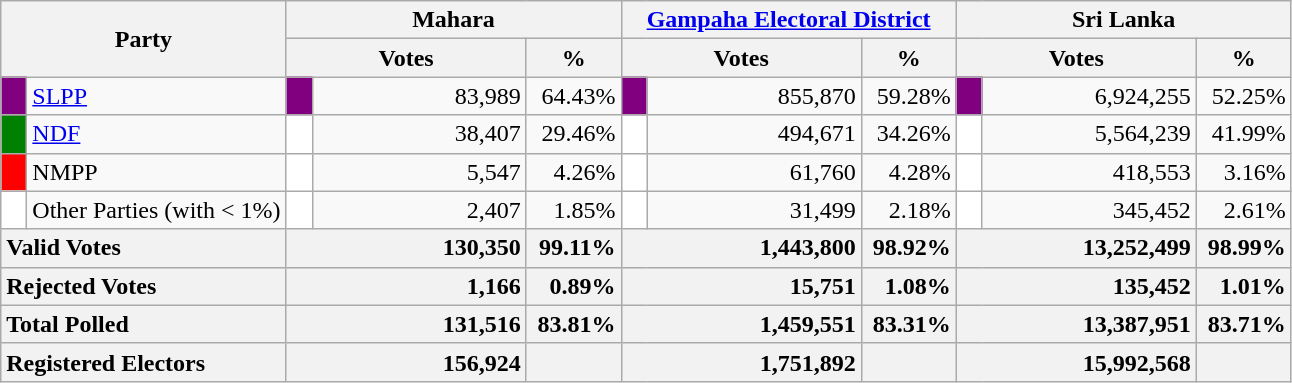<table class="wikitable">
<tr>
<th colspan="2" width="144px"rowspan="2">Party</th>
<th colspan="3" width="216px">Mahara</th>
<th colspan="3" width="216px"><a href='#'>Gampaha Electoral District</a></th>
<th colspan="3" width="216px">Sri Lanka</th>
</tr>
<tr>
<th colspan="2" width="144px">Votes</th>
<th>%</th>
<th colspan="2" width="144px">Votes</th>
<th>%</th>
<th colspan="2" width="144px">Votes</th>
<th>%</th>
</tr>
<tr>
<td style="background-color:purple;" width="10px"></td>
<td style="text-align:left;"><a href='#'>SLPP</a></td>
<td style="background-color:purple;" width="10px"></td>
<td style="text-align:right;">83,989</td>
<td style="text-align:right;">64.43%</td>
<td style="background-color:purple;" width="10px"></td>
<td style="text-align:right;">855,870</td>
<td style="text-align:right;">59.28%</td>
<td style="background-color:purple;" width="10px"></td>
<td style="text-align:right;">6,924,255</td>
<td style="text-align:right;">52.25%</td>
</tr>
<tr>
<td style="background-color:green;" width="10px"></td>
<td style="text-align:left;"><a href='#'>NDF</a></td>
<td style="background-color:white;" width="10px"></td>
<td style="text-align:right;">38,407</td>
<td style="text-align:right;">29.46%</td>
<td style="background-color:white;" width="10px"></td>
<td style="text-align:right;">494,671</td>
<td style="text-align:right;">34.26%</td>
<td style="background-color:white;" width="10px"></td>
<td style="text-align:right;">5,564,239</td>
<td style="text-align:right;">41.99%</td>
</tr>
<tr>
<td style="background-color:red;" width="10px"></td>
<td style="text-align:left;">NMPP</td>
<td style="background-color:white;" width="10px"></td>
<td style="text-align:right;">5,547</td>
<td style="text-align:right;">4.26%</td>
<td style="background-color:white;" width="10px"></td>
<td style="text-align:right;">61,760</td>
<td style="text-align:right;">4.28%</td>
<td style="background-color:white;" width="10px"></td>
<td style="text-align:right;">418,553</td>
<td style="text-align:right;">3.16%</td>
</tr>
<tr>
<td style="background-color:white;" width="10px"></td>
<td style="text-align:left;">Other Parties (with < 1%)</td>
<td style="background-color:white;" width="10px"></td>
<td style="text-align:right;">2,407</td>
<td style="text-align:right;">1.85%</td>
<td style="background-color:white;" width="10px"></td>
<td style="text-align:right;">31,499</td>
<td style="text-align:right;">2.18%</td>
<td style="background-color:white;" width="10px"></td>
<td style="text-align:right;">345,452</td>
<td style="text-align:right;">2.61%</td>
</tr>
<tr>
<th colspan="2" width="144px"style="text-align:left;">Valid Votes</th>
<th style="text-align:right;"colspan="2" width="144px">130,350</th>
<th style="text-align:right;">99.11%</th>
<th style="text-align:right;"colspan="2" width="144px">1,443,800</th>
<th style="text-align:right;">98.92%</th>
<th style="text-align:right;"colspan="2" width="144px">13,252,499</th>
<th style="text-align:right;">98.99%</th>
</tr>
<tr>
<th colspan="2" width="144px"style="text-align:left;">Rejected Votes</th>
<th style="text-align:right;"colspan="2" width="144px">1,166</th>
<th style="text-align:right;">0.89%</th>
<th style="text-align:right;"colspan="2" width="144px">15,751</th>
<th style="text-align:right;">1.08%</th>
<th style="text-align:right;"colspan="2" width="144px">135,452</th>
<th style="text-align:right;">1.01%</th>
</tr>
<tr>
<th colspan="2" width="144px"style="text-align:left;">Total Polled</th>
<th style="text-align:right;"colspan="2" width="144px">131,516</th>
<th style="text-align:right;">83.81%</th>
<th style="text-align:right;"colspan="2" width="144px">1,459,551</th>
<th style="text-align:right;">83.31%</th>
<th style="text-align:right;"colspan="2" width="144px">13,387,951</th>
<th style="text-align:right;">83.71%</th>
</tr>
<tr>
<th colspan="2" width="144px"style="text-align:left;">Registered Electors</th>
<th style="text-align:right;"colspan="2" width="144px">156,924</th>
<th></th>
<th style="text-align:right;"colspan="2" width="144px">1,751,892</th>
<th></th>
<th style="text-align:right;"colspan="2" width="144px">15,992,568</th>
<th></th>
</tr>
</table>
